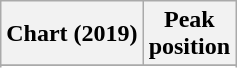<table class="wikitable sortable plainrowheaders">
<tr>
<th scope=col>Chart (2019)</th>
<th scope=col>Peak<br>position</th>
</tr>
<tr>
</tr>
<tr>
</tr>
<tr>
</tr>
</table>
